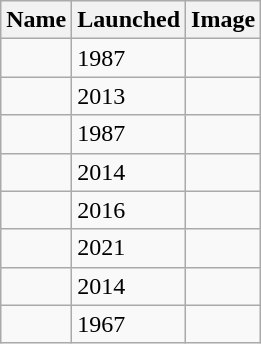<table class = "wikitable sortable">
<tr>
<th>Name</th>
<th>Launched</th>
<th>Image</th>
</tr>
<tr>
<td></td>
<td>1987</td>
<td></td>
</tr>
<tr>
<td></td>
<td>2013</td>
<td></td>
</tr>
<tr>
<td></td>
<td>1987</td>
<td></td>
</tr>
<tr>
<td></td>
<td>2014</td>
<td></td>
</tr>
<tr>
<td></td>
<td>2016</td>
<td></td>
</tr>
<tr>
<td></td>
<td>2021</td>
<td></td>
</tr>
<tr>
<td></td>
<td>2014</td>
<td></td>
</tr>
<tr>
<td></td>
<td>1967</td>
<td></td>
</tr>
</table>
